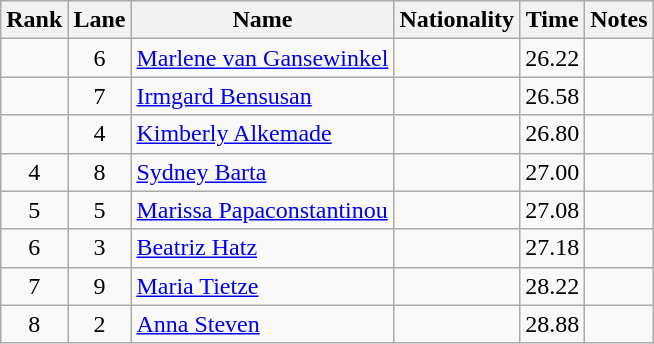<table class="wikitable sortable" style="text-align:center">
<tr>
<th>Rank</th>
<th>Lane</th>
<th>Name</th>
<th>Nationality</th>
<th>Time</th>
<th>Notes</th>
</tr>
<tr>
<td></td>
<td>6</td>
<td align="left"><a href='#'>Marlene van Gansewinkel</a></td>
<td align="left"></td>
<td>26.22</td>
<td></td>
</tr>
<tr>
<td></td>
<td>7</td>
<td align="left"><a href='#'>Irmgard Bensusan</a></td>
<td align="left"></td>
<td>26.58</td>
<td></td>
</tr>
<tr>
<td></td>
<td>4</td>
<td align="left"><a href='#'>Kimberly Alkemade</a></td>
<td align="left"></td>
<td>26.80</td>
<td></td>
</tr>
<tr>
<td>4</td>
<td>8</td>
<td align="left"><a href='#'>Sydney Barta</a></td>
<td align="left"></td>
<td>27.00</td>
<td></td>
</tr>
<tr>
<td>5</td>
<td>5</td>
<td align="left"><a href='#'>Marissa Papaconstantinou</a></td>
<td align="left"></td>
<td>27.08</td>
<td></td>
</tr>
<tr>
<td>6</td>
<td>3</td>
<td align="left"><a href='#'>Beatriz Hatz</a></td>
<td align="left"></td>
<td>27.18</td>
<td></td>
</tr>
<tr>
<td>7</td>
<td>9</td>
<td align="left"><a href='#'>Maria Tietze</a></td>
<td align="left"></td>
<td>28.22</td>
<td></td>
</tr>
<tr>
<td>8</td>
<td>2</td>
<td align="left"><a href='#'>Anna Steven</a></td>
<td align="left"></td>
<td>28.88</td>
<td></td>
</tr>
</table>
